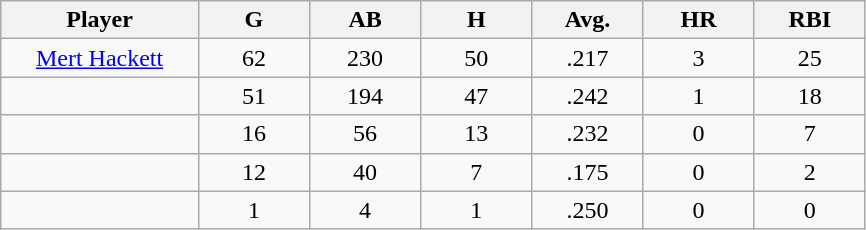<table class="wikitable sortable">
<tr>
<th bgcolor="#DDDDFF" width="16%">Player</th>
<th bgcolor="#DDDDFF" width="9%">G</th>
<th bgcolor="#DDDDFF" width="9%">AB</th>
<th bgcolor="#DDDDFF" width="9%">H</th>
<th bgcolor="#DDDDFF" width="9%">Avg.</th>
<th bgcolor="#DDDDFF" width="9%">HR</th>
<th bgcolor="#DDDDFF" width="9%">RBI</th>
</tr>
<tr align="center">
<td><a href='#'>Mert Hackett</a></td>
<td>62</td>
<td>230</td>
<td>50</td>
<td>.217</td>
<td>3</td>
<td>25</td>
</tr>
<tr align=center>
<td></td>
<td>51</td>
<td>194</td>
<td>47</td>
<td>.242</td>
<td>1</td>
<td>18</td>
</tr>
<tr align="center">
<td></td>
<td>16</td>
<td>56</td>
<td>13</td>
<td>.232</td>
<td>0</td>
<td>7</td>
</tr>
<tr align="center">
<td></td>
<td>12</td>
<td>40</td>
<td>7</td>
<td>.175</td>
<td>0</td>
<td>2</td>
</tr>
<tr align="center">
<td></td>
<td>1</td>
<td>4</td>
<td>1</td>
<td>.250</td>
<td>0</td>
<td>0</td>
</tr>
</table>
